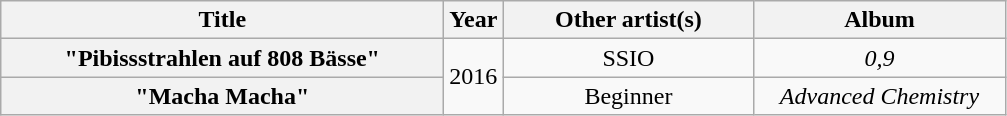<table class="wikitable plainrowheaders" style="text-align:center;">
<tr>
<th scope="col" style="width:18em;">Title</th>
<th scope="col">Year</th>
<th scope="col" style="width:10em;">Other artist(s)</th>
<th scope="col" style="width:10em;">Album</th>
</tr>
<tr>
<th scope="row">"Pibissstrahlen auf 808 Bässe"</th>
<td rowspan="2">2016</td>
<td>SSIO</td>
<td><em>0,9</em></td>
</tr>
<tr>
<th scope="row">"Macha Macha"</th>
<td>Beginner</td>
<td><em>Advanced Chemistry</em></td>
</tr>
</table>
